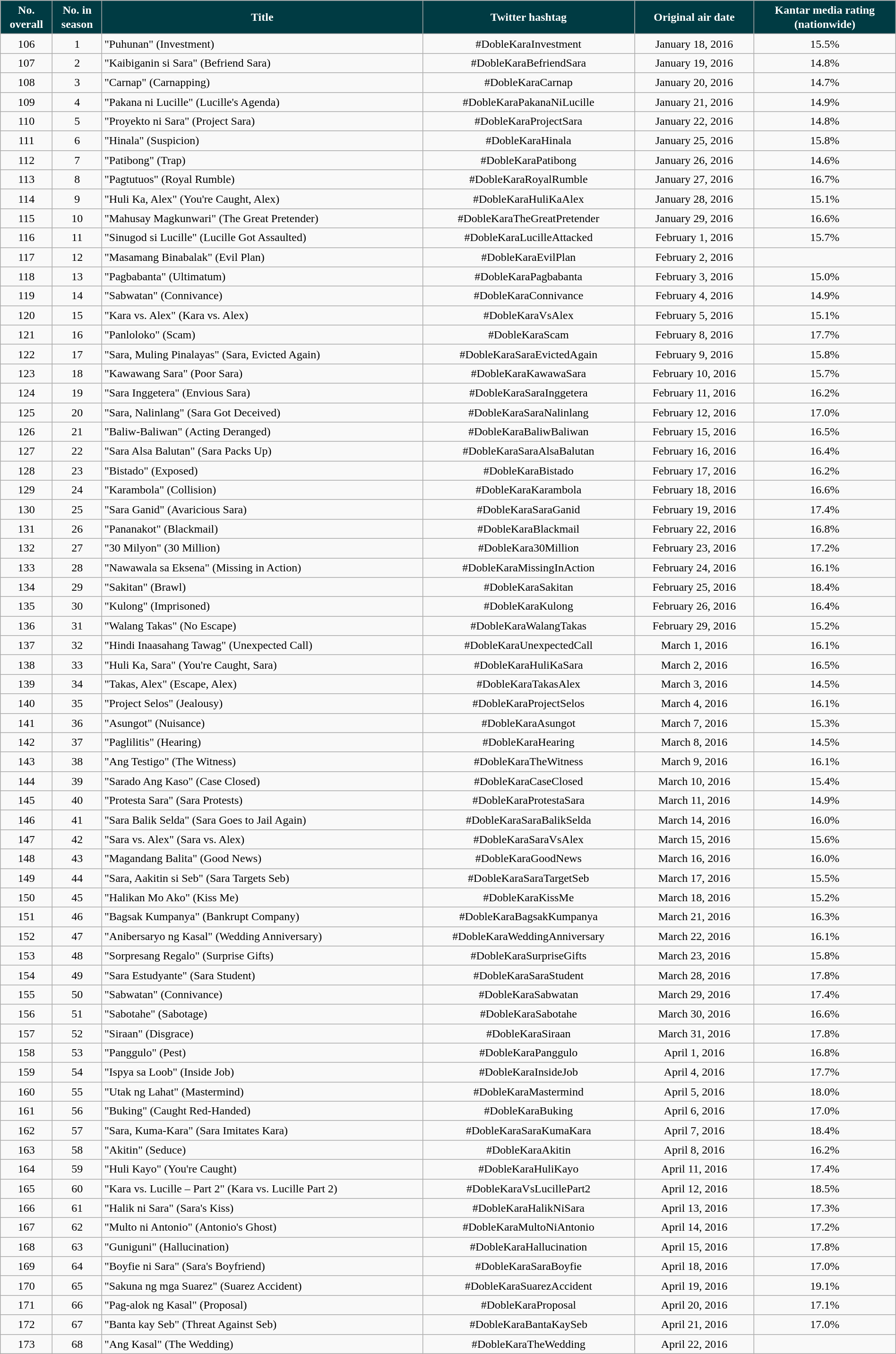<table class="wikitable" style="text-align:center; font-size:100%; line-height:20px;" width="100%">
<tr>
<th style="background:#003B43; color:#ffffff">No. <br> overall</th>
<th style="background:#003B43; color:#ffffff">No. in <br> season</th>
<th style="background:#003B43; color:#ffffff">Title</th>
<th style="background:#003B43; color:#ffffff">Twitter hashtag</th>
<th style="background:#003B43; color:#ffffff">Original air date</th>
<th style="background:#003B43; color:#ffffff">Kantar media rating <br> (nationwide)</th>
</tr>
<tr>
<td>106</td>
<td>1</td>
<td align="left">"Puhunan" (Investment)</td>
<td>#DobleKaraInvestment</td>
<td>January 18, 2016</td>
<td>15.5%</td>
</tr>
<tr>
<td>107</td>
<td>2</td>
<td align="left">"Kaibiganin si Sara" (Befriend Sara)</td>
<td>#DobleKaraBefriendSara</td>
<td>January 19, 2016</td>
<td>14.8%</td>
</tr>
<tr>
<td>108</td>
<td>3</td>
<td align="left">"Carnap" (Carnapping)</td>
<td>#DobleKaraCarnap</td>
<td>January 20, 2016</td>
<td>14.7%</td>
</tr>
<tr>
<td>109</td>
<td>4</td>
<td align="left">"Pakana ni Lucille" (Lucille's Agenda)</td>
<td>#DobleKaraPakanaNiLucille</td>
<td>January 21, 2016</td>
<td>14.9%</td>
</tr>
<tr>
<td>110</td>
<td>5</td>
<td align="left">"Proyekto ni Sara" (Project Sara)</td>
<td>#DobleKaraProjectSara</td>
<td>January 22, 2016</td>
<td>14.8%</td>
</tr>
<tr>
<td>111</td>
<td>6</td>
<td align="left">"Hinala" (Suspicion)</td>
<td>#DobleKaraHinala</td>
<td>January 25, 2016</td>
<td>15.8%</td>
</tr>
<tr>
<td>112</td>
<td>7</td>
<td align="left">"Patibong" (Trap)</td>
<td>#DobleKaraPatibong</td>
<td>January 26, 2016</td>
<td>14.6%</td>
</tr>
<tr>
<td>113</td>
<td>8</td>
<td align="left">"Pagtutuos" (Royal Rumble)</td>
<td>#DobleKaraRoyalRumble</td>
<td>January 27, 2016</td>
<td>16.7%</td>
</tr>
<tr>
<td>114</td>
<td>9</td>
<td align="left">"Huli Ka, Alex" (You're Caught, Alex)</td>
<td>#DobleKaraHuliKaAlex</td>
<td>January 28, 2016</td>
<td>15.1%</td>
</tr>
<tr>
<td>115</td>
<td>10</td>
<td align="left">"Mahusay Magkunwari" (The Great Pretender)</td>
<td>#DobleKaraTheGreatPretender</td>
<td>January 29, 2016</td>
<td>16.6%</td>
</tr>
<tr>
<td>116</td>
<td>11</td>
<td align="left">"Sinugod si Lucille" (Lucille Got Assaulted)</td>
<td>#DobleKaraLucilleAttacked</td>
<td>February 1, 2016</td>
<td>15.7%</td>
</tr>
<tr>
<td>117</td>
<td>12</td>
<td align="left">"Masamang Binabalak" (Evil Plan)</td>
<td>#DobleKaraEvilPlan</td>
<td>February 2, 2016</td>
<td></td>
</tr>
<tr>
<td>118</td>
<td>13</td>
<td align="left">"Pagbabanta" (Ultimatum)</td>
<td>#DobleKaraPagbabanta</td>
<td>February 3, 2016</td>
<td>15.0%</td>
</tr>
<tr>
<td>119</td>
<td>14</td>
<td align="left">"Sabwatan" (Connivance)</td>
<td>#DobleKaraConnivance</td>
<td>February 4, 2016</td>
<td>14.9%</td>
</tr>
<tr>
<td>120</td>
<td>15</td>
<td align="left">"Kara vs. Alex" (Kara vs. Alex)</td>
<td>#DobleKaraVsAlex</td>
<td>February 5, 2016</td>
<td>15.1%</td>
</tr>
<tr>
<td>121</td>
<td>16</td>
<td align="left">"Panloloko" (Scam)</td>
<td>#DobleKaraScam</td>
<td>February 8, 2016</td>
<td>17.7%</td>
</tr>
<tr>
<td>122</td>
<td>17</td>
<td align="left">"Sara, Muling Pinalayas" (Sara, Evicted Again)</td>
<td>#DobleKaraSaraEvictedAgain</td>
<td>February 9, 2016</td>
<td>15.8%</td>
</tr>
<tr>
<td>123</td>
<td>18</td>
<td align="left">"Kawawang Sara" (Poor Sara)</td>
<td>#DobleKaraKawawaSara</td>
<td>February 10, 2016</td>
<td>15.7%</td>
</tr>
<tr>
<td>124</td>
<td>19</td>
<td align="left">"Sara Inggetera" (Envious Sara)</td>
<td>#DobleKaraSaraInggetera</td>
<td>February 11, 2016</td>
<td>16.2%</td>
</tr>
<tr>
<td>125</td>
<td>20</td>
<td align="left">"Sara, Nalinlang" (Sara Got Deceived)</td>
<td>#DobleKaraSaraNalinlang</td>
<td>February 12, 2016</td>
<td>17.0%</td>
</tr>
<tr>
<td>126</td>
<td>21</td>
<td align="left">"Baliw-Baliwan" (Acting Deranged)</td>
<td>#DobleKaraBaliwBaliwan</td>
<td>February 15, 2016</td>
<td>16.5%</td>
</tr>
<tr>
<td>127</td>
<td>22</td>
<td align="left">"Sara Alsa Balutan" (Sara Packs Up)</td>
<td>#DobleKaraSaraAlsaBalutan</td>
<td>February 16, 2016</td>
<td>16.4%</td>
</tr>
<tr>
<td>128</td>
<td>23</td>
<td align="left">"Bistado" (Exposed)</td>
<td>#DobleKaraBistado</td>
<td>February 17, 2016</td>
<td>16.2%</td>
</tr>
<tr>
<td>129</td>
<td>24</td>
<td align="left">"Karambola" (Collision)</td>
<td>#DobleKaraKarambola</td>
<td>February 18, 2016</td>
<td>16.6%</td>
</tr>
<tr>
<td>130</td>
<td>25</td>
<td align="left">"Sara Ganid" (Avaricious Sara)</td>
<td>#DobleKaraSaraGanid</td>
<td>February 19, 2016</td>
<td>17.4%</td>
</tr>
<tr>
<td>131</td>
<td>26</td>
<td align="left">"Pananakot" (Blackmail)</td>
<td>#DobleKaraBlackmail</td>
<td>February 22, 2016</td>
<td>16.8%</td>
</tr>
<tr>
<td>132</td>
<td>27</td>
<td align="left">"30 Milyon" (30 Million)</td>
<td>#DobleKara30Million</td>
<td>February 23, 2016</td>
<td>17.2%</td>
</tr>
<tr>
<td>133</td>
<td>28</td>
<td align="left">"Nawawala sa Eksena" (Missing in Action)</td>
<td>#DobleKaraMissingInAction</td>
<td>February 24, 2016</td>
<td>16.1%</td>
</tr>
<tr>
<td>134</td>
<td>29</td>
<td align="left">"Sakitan" (Brawl)</td>
<td>#DobleKaraSakitan</td>
<td>February 25, 2016</td>
<td>18.4%</td>
</tr>
<tr>
<td>135</td>
<td>30</td>
<td align="left">"Kulong" (Imprisoned)</td>
<td>#DobleKaraKulong</td>
<td>February 26, 2016</td>
<td>16.4%</td>
</tr>
<tr>
<td>136</td>
<td>31</td>
<td align="left">"Walang Takas" (No Escape)</td>
<td>#DobleKaraWalangTakas</td>
<td>February 29, 2016</td>
<td>15.2%</td>
</tr>
<tr>
<td>137</td>
<td>32</td>
<td align="left">"Hindi Inaasahang Tawag" (Unexpected Call)</td>
<td>#DobleKaraUnexpectedCall</td>
<td>March 1, 2016</td>
<td>16.1%</td>
</tr>
<tr>
<td>138</td>
<td>33</td>
<td align="left">"Huli Ka, Sara" (You're Caught, Sara)</td>
<td>#DobleKaraHuliKaSara</td>
<td>March 2, 2016</td>
<td>16.5%</td>
</tr>
<tr>
<td>139</td>
<td>34</td>
<td align="left">"Takas, Alex" (Escape, Alex)</td>
<td>#DobleKaraTakasAlex</td>
<td>March 3, 2016</td>
<td>14.5%</td>
</tr>
<tr>
<td>140</td>
<td>35</td>
<td align="left">"Project Selos" (Jealousy)</td>
<td>#DobleKaraProjectSelos</td>
<td>March 4, 2016</td>
<td>16.1%</td>
</tr>
<tr>
<td>141</td>
<td>36</td>
<td align="left">"Asungot" (Nuisance)</td>
<td>#DobleKaraAsungot</td>
<td>March 7, 2016</td>
<td>15.3%</td>
</tr>
<tr>
<td>142</td>
<td>37</td>
<td align="left">"Paglilitis" (Hearing)</td>
<td>#DobleKaraHearing</td>
<td>March 8, 2016</td>
<td>14.5%</td>
</tr>
<tr>
<td>143</td>
<td>38</td>
<td align="left">"Ang Testigo" (The Witness)</td>
<td>#DobleKaraTheWitness</td>
<td>March 9, 2016</td>
<td>16.1%</td>
</tr>
<tr>
<td>144</td>
<td>39</td>
<td align="left">"Sarado Ang Kaso" (Case Closed)</td>
<td>#DobleKaraCaseClosed</td>
<td>March 10, 2016</td>
<td>15.4%</td>
</tr>
<tr>
<td>145</td>
<td>40</td>
<td align="left">"Protesta Sara" (Sara Protests)</td>
<td>#DobleKaraProtestaSara</td>
<td>March 11, 2016</td>
<td>14.9%</td>
</tr>
<tr>
<td>146</td>
<td>41</td>
<td align="left">"Sara Balik Selda" (Sara Goes to Jail Again)</td>
<td>#DobleKaraSaraBalikSelda</td>
<td>March 14, 2016</td>
<td>16.0%</td>
</tr>
<tr>
<td>147</td>
<td>42</td>
<td align="left">"Sara vs. Alex" (Sara vs. Alex)</td>
<td>#DobleKaraSaraVsAlex</td>
<td>March 15, 2016</td>
<td>15.6%</td>
</tr>
<tr>
<td>148</td>
<td>43</td>
<td align="left">"Magandang Balita" (Good News)</td>
<td>#DobleKaraGoodNews</td>
<td>March 16, 2016</td>
<td>16.0%</td>
</tr>
<tr>
<td>149</td>
<td>44</td>
<td align="left">"Sara, Aakitin si Seb" (Sara Targets Seb)</td>
<td>#DobleKaraSaraTargetSeb</td>
<td>March 17, 2016</td>
<td>15.5%</td>
</tr>
<tr>
<td>150</td>
<td>45</td>
<td align="left">"Halikan Mo Ako" (Kiss Me)</td>
<td>#DobleKaraKissMe</td>
<td>March 18, 2016</td>
<td>15.2%</td>
</tr>
<tr>
<td>151</td>
<td>46</td>
<td align="left">"Bagsak Kumpanya" (Bankrupt Company)</td>
<td>#DobleKaraBagsakKumpanya</td>
<td>March 21, 2016</td>
<td>16.3%</td>
</tr>
<tr>
<td>152</td>
<td>47</td>
<td align="left">"Anibersaryo ng Kasal" (Wedding Anniversary)</td>
<td>#DobleKaraWeddingAnniversary</td>
<td>March 22, 2016</td>
<td>16.1%</td>
</tr>
<tr>
<td>153</td>
<td>48</td>
<td align="left">"Sorpresang Regalo" (Surprise Gifts)</td>
<td>#DobleKaraSurpriseGifts</td>
<td>March 23, 2016</td>
<td>15.8%</td>
</tr>
<tr>
<td>154</td>
<td>49</td>
<td align="left">"Sara Estudyante" (Sara Student)</td>
<td>#DobleKaraSaraStudent</td>
<td>March 28, 2016</td>
<td>17.8%</td>
</tr>
<tr>
<td>155</td>
<td>50</td>
<td align="left">"Sabwatan" (Connivance)</td>
<td>#DobleKaraSabwatan</td>
<td>March 29, 2016</td>
<td>17.4%</td>
</tr>
<tr>
<td>156</td>
<td>51</td>
<td align="left">"Sabotahe" (Sabotage)</td>
<td>#DobleKaraSabotahe</td>
<td>March 30, 2016</td>
<td>16.6%</td>
</tr>
<tr>
<td>157</td>
<td>52</td>
<td align="left">"Siraan" (Disgrace)</td>
<td>#DobleKaraSiraan</td>
<td>March 31, 2016</td>
<td>17.8%</td>
</tr>
<tr>
<td>158</td>
<td>53</td>
<td align="left">"Panggulo" (Pest)</td>
<td>#DobleKaraPanggulo</td>
<td>April 1, 2016</td>
<td>16.8%</td>
</tr>
<tr>
<td>159</td>
<td>54</td>
<td align="left">"Ispya sa Loob" (Inside Job)</td>
<td>#DobleKaraInsideJob</td>
<td>April 4, 2016</td>
<td>17.7%</td>
</tr>
<tr>
<td>160</td>
<td>55</td>
<td align="left">"Utak ng Lahat" (Mastermind)</td>
<td>#DobleKaraMastermind</td>
<td>April 5, 2016</td>
<td>18.0%</td>
</tr>
<tr>
<td>161</td>
<td>56</td>
<td align="left">"Buking" (Caught Red-Handed)</td>
<td>#DobleKaraBuking</td>
<td>April 6, 2016</td>
<td>17.0%</td>
</tr>
<tr>
<td>162</td>
<td>57</td>
<td align="left">"Sara, Kuma-Kara" (Sara Imitates Kara)</td>
<td>#DobleKaraSaraKumaKara</td>
<td>April 7, 2016</td>
<td>18.4%</td>
</tr>
<tr>
<td>163</td>
<td>58</td>
<td align="left">"Akitin" (Seduce)</td>
<td>#DobleKaraAkitin</td>
<td>April 8, 2016</td>
<td>16.2%</td>
</tr>
<tr>
<td>164</td>
<td>59</td>
<td align="left">"Huli Kayo" (You're Caught)</td>
<td>#DobleKaraHuliKayo</td>
<td>April 11, 2016</td>
<td>17.4%</td>
</tr>
<tr>
<td>165</td>
<td>60</td>
<td align="left">"Kara vs. Lucille – Part 2" (Kara vs. Lucille Part 2)</td>
<td>#DobleKaraVsLucillePart2</td>
<td>April 12, 2016</td>
<td>18.5%</td>
</tr>
<tr>
<td>166</td>
<td>61</td>
<td align="left">"Halik ni Sara" (Sara's Kiss)</td>
<td>#DobleKaraHalikNiSara</td>
<td>April 13, 2016</td>
<td>17.3%</td>
</tr>
<tr>
<td>167</td>
<td>62</td>
<td align="left">"Multo ni Antonio" (Antonio's Ghost)</td>
<td>#DobleKaraMultoNiAntonio</td>
<td>April 14, 2016</td>
<td>17.2%</td>
</tr>
<tr>
<td>168</td>
<td>63</td>
<td align="left">"Guniguni" (Hallucination)</td>
<td>#DobleKaraHallucination</td>
<td>April 15, 2016</td>
<td>17.8%</td>
</tr>
<tr>
<td>169</td>
<td>64</td>
<td align="left">"Boyfie ni Sara" (Sara's Boyfriend)</td>
<td>#DobleKaraSaraBoyfie</td>
<td>April 18, 2016</td>
<td>17.0%</td>
</tr>
<tr>
<td>170</td>
<td>65</td>
<td align="left">"Sakuna ng mga Suarez" (Suarez Accident)</td>
<td>#DobleKaraSuarezAccident</td>
<td>April 19, 2016</td>
<td>19.1%</td>
</tr>
<tr>
<td>171</td>
<td>66</td>
<td align="left">"Pag-alok ng Kasal" (Proposal)</td>
<td>#DobleKaraProposal</td>
<td>April 20, 2016</td>
<td>17.1%</td>
</tr>
<tr>
<td>172</td>
<td>67</td>
<td align="left">"Banta kay Seb" (Threat Against Seb)</td>
<td>#DobleKaraBantaKaySeb</td>
<td>April 21, 2016</td>
<td>17.0%</td>
</tr>
<tr>
<td>173</td>
<td>68</td>
<td align="left">"Ang Kasal" (The Wedding)</td>
<td>#DobleKaraTheWedding</td>
<td>April 22, 2016</td>
<td></td>
</tr>
</table>
